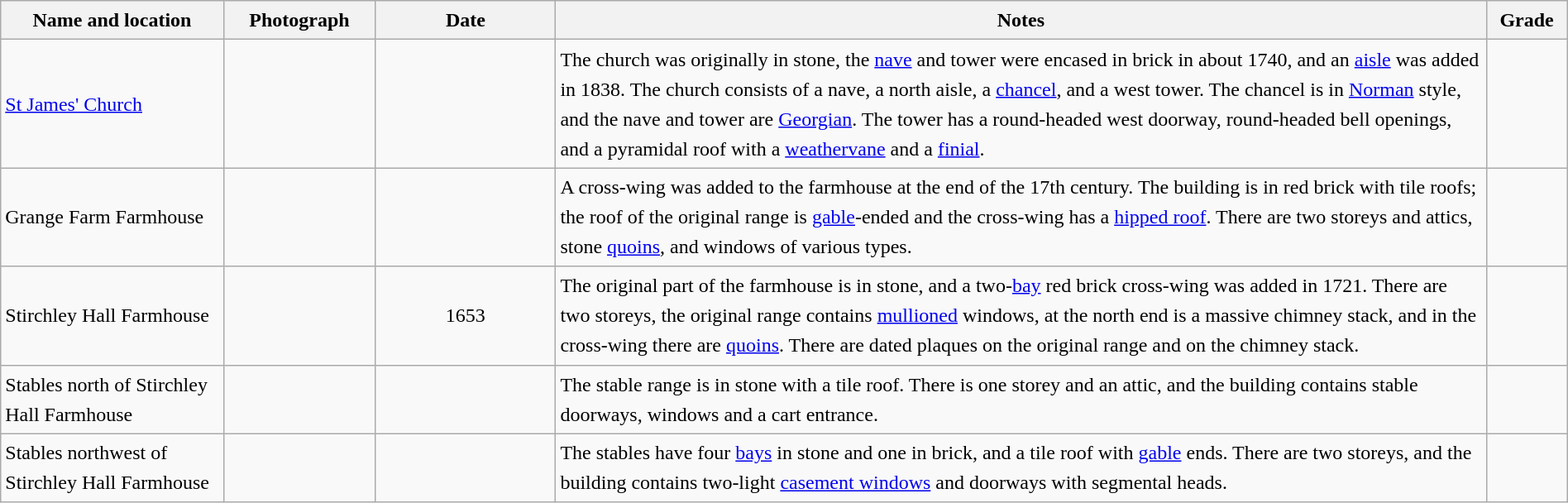<table class="wikitable sortable plainrowheaders" style="width:100%; border:0; text-align:left; line-height:150%;">
<tr>
<th scope="col"  style="width:150px">Name and location</th>
<th scope="col"  style="width:100px" class="unsortable">Photograph</th>
<th scope="col"  style="width:120px">Date</th>
<th scope="col"  style="width:650px" class="unsortable">Notes</th>
<th scope="col"  style="width:50px">Grade</th>
</tr>
<tr>
<td><a href='#'>St James' Church</a><br><small></small></td>
<td></td>
<td align="center"></td>
<td>The church was originally in stone, the <a href='#'>nave</a> and tower were encased in brick in about 1740, and an <a href='#'>aisle</a> was added in 1838.  The church consists of a nave, a north aisle, a <a href='#'>chancel</a>, and a west tower.  The chancel is in <a href='#'>Norman</a> style, and the nave and tower are <a href='#'>Georgian</a>.  The tower has a round-headed west doorway, round-headed bell openings, and a pyramidal roof with a <a href='#'>weathervane</a> and a <a href='#'>finial</a>.</td>
<td align="center" ></td>
</tr>
<tr>
<td>Grange Farm Farmhouse<br><small></small></td>
<td></td>
<td align="center"></td>
<td>A cross-wing was added to the farmhouse at the end of the 17th century.  The building is in red brick with tile roofs; the roof of the original range is <a href='#'>gable</a>-ended and the cross-wing has a <a href='#'>hipped roof</a>.  There are two storeys and attics, stone <a href='#'>quoins</a>, and windows of various types.</td>
<td align="center" ></td>
</tr>
<tr>
<td>Stirchley Hall Farmhouse<br><small></small></td>
<td></td>
<td align="center">1653</td>
<td>The original part of the farmhouse is in stone, and a two-<a href='#'>bay</a> red brick cross-wing was added in 1721.  There are two storeys, the original range contains <a href='#'>mullioned</a> windows, at the north end is a massive chimney stack, and in the cross-wing there are <a href='#'>quoins</a>.  There are dated plaques on the original range and on the chimney stack.</td>
<td align="center" ></td>
</tr>
<tr>
<td>Stables north of Stirchley Hall Farmhouse<br><small></small></td>
<td></td>
<td align="center"></td>
<td>The stable range is in stone with a tile roof.  There is one storey and an attic, and the building contains stable doorways, windows and a cart entrance.</td>
<td align="center" ></td>
</tr>
<tr>
<td>Stables northwest of Stirchley Hall Farmhouse<br><small></small></td>
<td></td>
<td align="center"></td>
<td>The stables have four <a href='#'>bays</a> in stone and one in brick, and a tile roof with <a href='#'>gable</a> ends.  There are two storeys, and the building contains two-light <a href='#'>casement windows</a> and doorways with segmental heads.</td>
<td align="center" ></td>
</tr>
<tr>
</tr>
</table>
